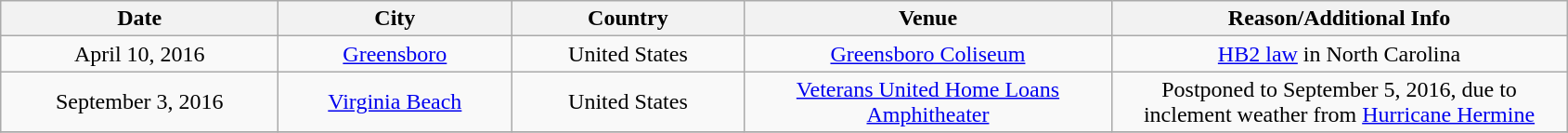<table class="wikitable" style="text-align:center;">
<tr>
<th scope="col" style="width:12em;">Date</th>
<th scope="col" style="width:10em;">City</th>
<th scope="col" style="width:10em;">Country</th>
<th scope="col" style="width:16em;">Venue</th>
<th scope="col" style="width:20em;">Reason/Additional Info</th>
</tr>
<tr>
<td>April 10, 2016</td>
<td><a href='#'>Greensboro</a></td>
<td>United States</td>
<td><a href='#'>Greensboro Coliseum</a></td>
<td><a href='#'>HB2 law</a> in North Carolina</td>
</tr>
<tr>
<td>September 3, 2016</td>
<td><a href='#'>Virginia Beach</a></td>
<td>United States</td>
<td><a href='#'>Veterans United Home Loans Amphitheater</a></td>
<td>Postponed to September 5, 2016, due to inclement weather from <a href='#'>Hurricane Hermine</a></td>
</tr>
<tr>
</tr>
</table>
